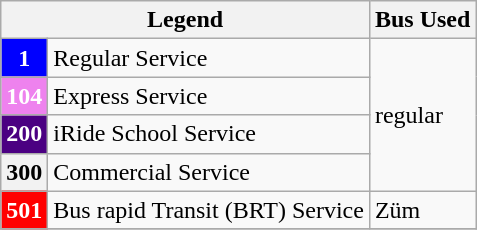<table class=wikitable style="font-size: 100%;" align="center"|>
<tr>
<th colspan=2>Legend</th>
<th>Bus Used</th>
</tr>
<tr>
<th style="background:blue; color:white" align="center">1</th>
<td>Regular Service</td>
<td rowspan="4">regular</td>
</tr>
<tr>
<th style="background:violet; color:white" align="center">104</th>
<td>Express Service</td>
</tr>
<tr>
<th style="background:indigo; color:white" align="center">200</th>
<td>iRide School Service</td>
</tr>
<tr>
<th>300</th>
<td>Commercial Service</td>
</tr>
<tr>
<th style="background:red; color:white" align="center">501</th>
<td>Bus rapid Transit (BRT) Service</td>
<td>Züm</td>
</tr>
<tr>
</tr>
</table>
